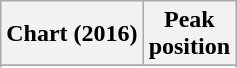<table class="wikitable plainrowheaders sortable" style="text-align:center;">
<tr>
<th scope="col">Chart (2016)</th>
<th scope="col">Peak<br>position</th>
</tr>
<tr>
</tr>
<tr>
</tr>
</table>
